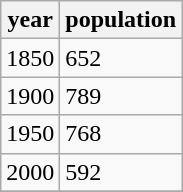<table class="wikitable">
<tr>
<th>year</th>
<th>population</th>
</tr>
<tr>
<td>1850</td>
<td>652</td>
</tr>
<tr>
<td>1900</td>
<td>789</td>
</tr>
<tr>
<td>1950</td>
<td>768</td>
</tr>
<tr>
<td>2000</td>
<td>592</td>
</tr>
<tr>
</tr>
</table>
